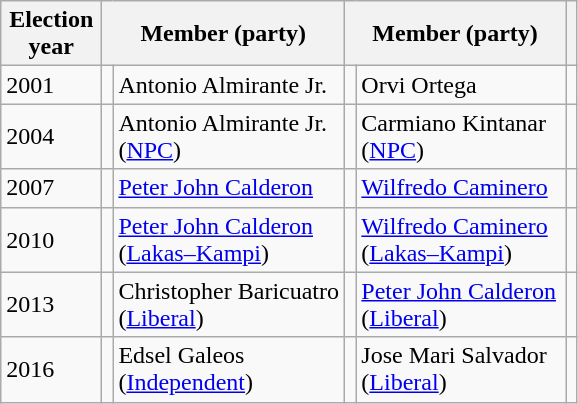<table class=wikitable>
<tr>
<th width=60px>Election<br>year</th>
<th colspan=2 width=140px>Member (party)</th>
<th colspan=2 width=140px>Member (party)</th>
<th !></th>
</tr>
<tr>
<td>2001</td>
<td></td>
<td>Antonio Almirante Jr.</td>
<td></td>
<td>Orvi Ortega</td>
<td></td>
</tr>
<tr>
<td>2004</td>
<td bgcolor=></td>
<td>Antonio Almirante Jr.<br>(<a href='#'>NPC</a>)</td>
<td bgcolor=></td>
<td>Carmiano Kintanar<br>(<a href='#'>NPC</a>)</td>
<td></td>
</tr>
<tr>
<td>2007</td>
<td></td>
<td><a href='#'>Peter John Calderon</a></td>
<td></td>
<td><a href='#'>Wilfredo Caminero</a></td>
<td></td>
</tr>
<tr>
<td>2010</td>
<td bgcolor=></td>
<td><a href='#'>Peter John Calderon</a><br>(<a href='#'>Lakas–Kampi</a>)</td>
<td bgcolor=></td>
<td><a href='#'>Wilfredo Caminero</a><br>(<a href='#'>Lakas–Kampi</a>)</td>
<td></td>
</tr>
<tr>
<td>2013</td>
<td bgcolor=></td>
<td>Christopher Baricuatro<br>(<a href='#'>Liberal</a>)</td>
<td bgcolor=></td>
<td><a href='#'>Peter John Calderon</a><br>(<a href='#'>Liberal</a>)</td>
<td></td>
</tr>
<tr>
<td>2016</td>
<td bgcolor=></td>
<td>Edsel Galeos<br>(<a href='#'>Independent</a>)</td>
<td bgcolor=></td>
<td>Jose Mari Salvador<br>(<a href='#'>Liberal</a>)</td>
<td></td>
</tr>
</table>
